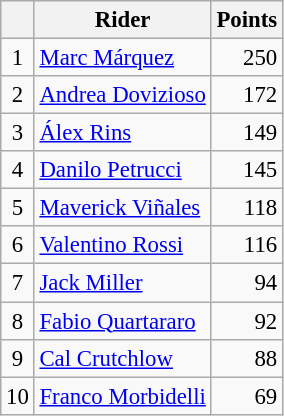<table class="wikitable" style="font-size: 95%;">
<tr>
<th></th>
<th>Rider</th>
<th>Points</th>
</tr>
<tr>
<td align=center>1</td>
<td> <a href='#'>Marc Márquez</a></td>
<td align=right>250</td>
</tr>
<tr>
<td align=center>2</td>
<td> <a href='#'>Andrea Dovizioso</a></td>
<td align=right>172</td>
</tr>
<tr>
<td align=center>3</td>
<td> <a href='#'>Álex Rins</a></td>
<td align=right>149</td>
</tr>
<tr>
<td align=center>4</td>
<td> <a href='#'>Danilo Petrucci</a></td>
<td align=right>145</td>
</tr>
<tr>
<td align=center>5</td>
<td> <a href='#'>Maverick Viñales</a></td>
<td align=right>118</td>
</tr>
<tr>
<td align=center>6</td>
<td> <a href='#'>Valentino Rossi</a></td>
<td align=right>116</td>
</tr>
<tr>
<td align=center>7</td>
<td> <a href='#'>Jack Miller</a></td>
<td align=right>94</td>
</tr>
<tr>
<td align=center>8</td>
<td> <a href='#'>Fabio Quartararo</a></td>
<td align=right>92</td>
</tr>
<tr>
<td align=center>9</td>
<td> <a href='#'>Cal Crutchlow</a></td>
<td align=right>88</td>
</tr>
<tr>
<td align=center>10</td>
<td> <a href='#'>Franco Morbidelli</a></td>
<td align=right>69</td>
</tr>
</table>
